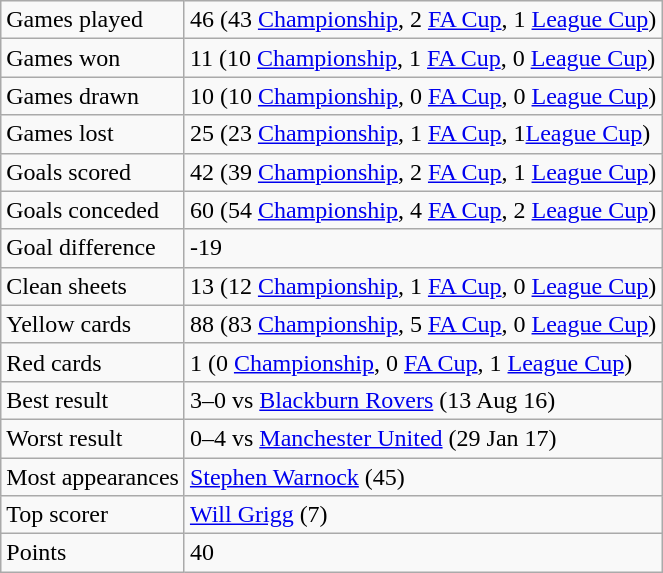<table class="wikitable">
<tr>
<td>Games played</td>
<td>46 (43 <a href='#'>Championship</a>, 2 <a href='#'>FA Cup</a>, 1 <a href='#'>League Cup</a>)</td>
</tr>
<tr>
<td>Games won</td>
<td>11 (10 <a href='#'>Championship</a>, 1 <a href='#'>FA Cup</a>, 0 <a href='#'>League Cup</a>)</td>
</tr>
<tr>
<td>Games drawn</td>
<td>10 (10 <a href='#'>Championship</a>, 0 <a href='#'>FA Cup</a>, 0 <a href='#'>League Cup</a>)</td>
</tr>
<tr>
<td>Games lost</td>
<td>25 (23 <a href='#'>Championship</a>, 1 <a href='#'>FA Cup</a>, 1<a href='#'>League Cup</a>)</td>
</tr>
<tr>
<td>Goals scored</td>
<td>42 (39 <a href='#'>Championship</a>, 2 <a href='#'>FA Cup</a>, 1 <a href='#'>League Cup</a>)</td>
</tr>
<tr>
<td>Goals conceded</td>
<td>60 (54 <a href='#'>Championship</a>, 4 <a href='#'>FA Cup</a>, 2 <a href='#'>League Cup</a>)</td>
</tr>
<tr>
<td>Goal difference</td>
<td>-19</td>
</tr>
<tr>
<td>Clean sheets</td>
<td>13 (12 <a href='#'>Championship</a>, 1 <a href='#'>FA Cup</a>, 0 <a href='#'>League Cup</a>)</td>
</tr>
<tr>
<td>Yellow cards</td>
<td>88 (83 <a href='#'>Championship</a>, 5 <a href='#'>FA Cup</a>, 0 <a href='#'>League Cup</a>)</td>
</tr>
<tr>
<td>Red cards</td>
<td>1 (0 <a href='#'>Championship</a>, 0 <a href='#'>FA Cup</a>, 1 <a href='#'>League Cup</a>)</td>
</tr>
<tr>
<td>Best result</td>
<td>3–0 vs <a href='#'>Blackburn Rovers</a> (13 Aug 16)</td>
</tr>
<tr>
<td>Worst result</td>
<td>0–4 vs <a href='#'>Manchester United</a> (29 Jan 17)</td>
</tr>
<tr>
<td>Most appearances</td>
<td><a href='#'>Stephen Warnock</a> (45)</td>
</tr>
<tr>
<td>Top scorer</td>
<td><a href='#'>Will Grigg</a> (7)</td>
</tr>
<tr>
<td>Points</td>
<td>40</td>
</tr>
</table>
